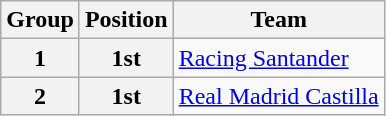<table class="wikitable">
<tr>
<th>Group</th>
<th>Position</th>
<th>Team</th>
</tr>
<tr>
<th>1</th>
<th>1st</th>
<td><a href='#'>Racing Santander</a></td>
</tr>
<tr>
<th>2</th>
<th>1st</th>
<td><a href='#'>Real Madrid Castilla</a></td>
</tr>
</table>
